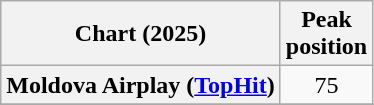<table class="wikitable plainrowheaders" style="text-align:center">
<tr>
<th scope="col">Chart (2025)</th>
<th scope="col">Peak<br>position</th>
</tr>
<tr>
<th scope="row">Moldova Airplay (<a href='#'>TopHit</a>)</th>
<td>75</td>
</tr>
<tr>
</tr>
</table>
